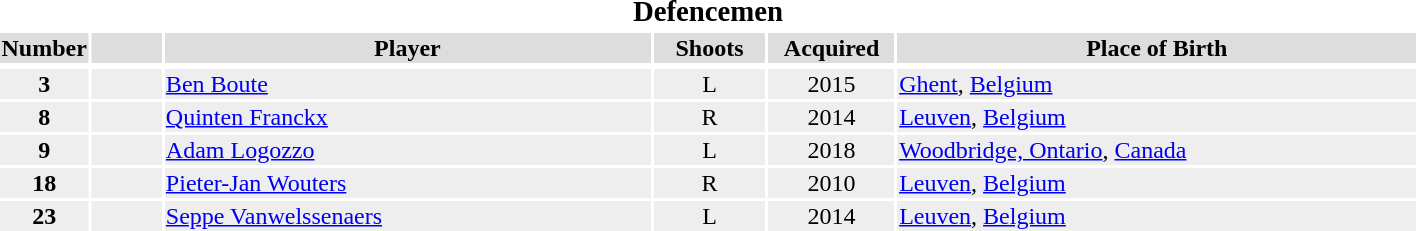<table width=75%>
<tr>
<th colspan=7><big>Defencemen</big></th>
</tr>
<tr bgcolor="#dddddd">
<th width=5%>Number</th>
<th width=5%></th>
<th !width=15%>Player</th>
<th width=8%>Shoots</th>
<th width=9%>Acquired</th>
<th width=37%>Place of Birth</th>
</tr>
<tr>
</tr>
<tr bgcolor="#eeeeee">
<td align=center><strong>3</strong></td>
<td align=center></td>
<td><a href='#'>Ben Boute</a></td>
<td align=center>L</td>
<td align=center>2015</td>
<td><a href='#'>Ghent</a>, <a href='#'>Belgium</a></td>
</tr>
<tr bgcolor="#eeeeee">
<td align=center><strong>8</strong></td>
<td align=center></td>
<td><a href='#'>Quinten Franckx</a></td>
<td align=center>R</td>
<td align=center>2014</td>
<td><a href='#'>Leuven</a>, <a href='#'>Belgium</a></td>
</tr>
<tr bgcolor="#eeeeee">
<td align=center><strong>9</strong></td>
<td align=center></td>
<td><a href='#'>Adam Logozzo</a></td>
<td align=center>L</td>
<td align=center>2018</td>
<td><a href='#'>Woodbridge, Ontario</a>, <a href='#'>Canada</a></td>
</tr>
<tr bgcolor="#eeeeee">
<td align=center><strong>18</strong></td>
<td align=center></td>
<td><a href='#'>Pieter-Jan Wouters</a></td>
<td align=center>R</td>
<td align=center>2010</td>
<td><a href='#'>Leuven</a>, <a href='#'>Belgium</a></td>
</tr>
<tr bgcolor="#eeeeee">
<td align=center><strong>23</strong></td>
<td align=center></td>
<td><a href='#'>Seppe Vanwelssenaers</a></td>
<td align=center>L</td>
<td align=center>2014</td>
<td><a href='#'>Leuven</a>, <a href='#'>Belgium</a></td>
</tr>
</table>
